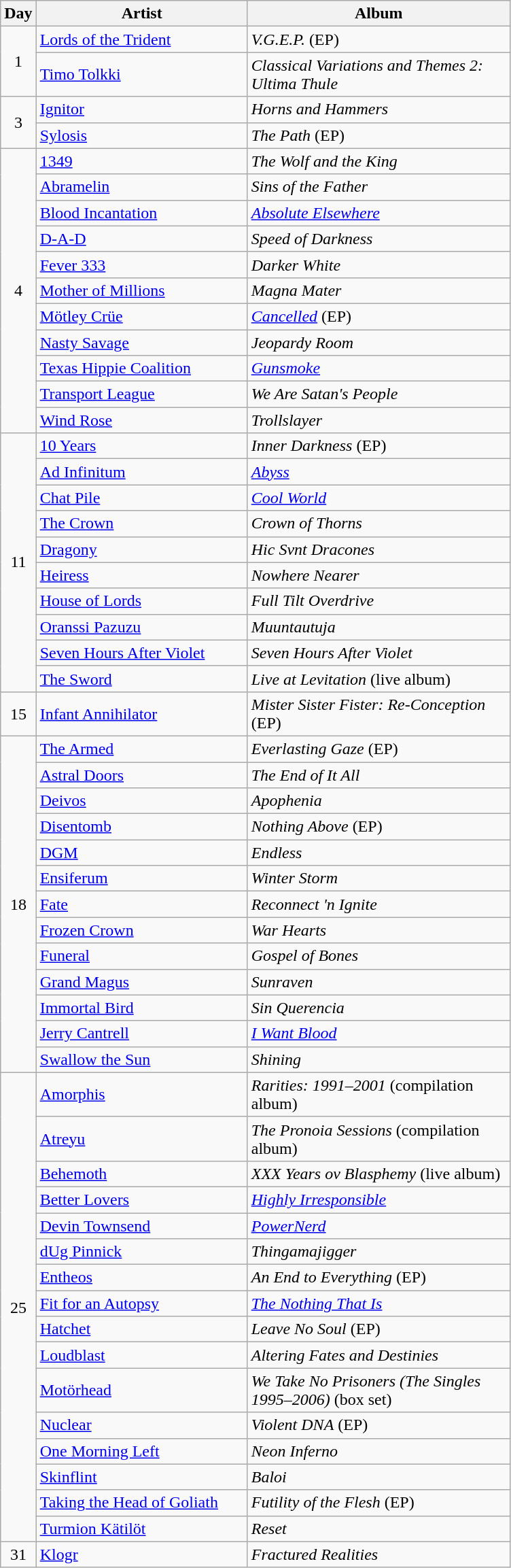<table class="wikitable" id="table_October">
<tr>
<th style="width:20px;">Day</th>
<th style="width:200px;">Artist</th>
<th style="width:250px;">Album</th>
</tr>
<tr>
<td style="text-align:center;" rowspan="2">1</td>
<td><a href='#'>Lords of the Trident</a></td>
<td><em>V.G.E.P.</em> (EP)</td>
</tr>
<tr>
<td><a href='#'>Timo Tolkki</a></td>
<td><em>Classical Variations and Themes 2: Ultima Thule</em></td>
</tr>
<tr>
<td style="text-align:center;" rowspan="2">3</td>
<td><a href='#'>Ignitor</a></td>
<td><em>Horns and Hammers</em></td>
</tr>
<tr>
<td><a href='#'>Sylosis</a></td>
<td><em>The Path</em> (EP)</td>
</tr>
<tr>
<td style="text-align:center;" rowspan="11">4</td>
<td><a href='#'>1349</a></td>
<td><em>The Wolf and the King</em></td>
</tr>
<tr>
<td><a href='#'>Abramelin</a></td>
<td><em>Sins of the Father</em></td>
</tr>
<tr>
<td><a href='#'>Blood Incantation</a></td>
<td><em><a href='#'>Absolute Elsewhere</a></em></td>
</tr>
<tr>
<td><a href='#'>D-A-D</a></td>
<td><em>Speed of Darkness</em></td>
</tr>
<tr>
<td><a href='#'>Fever 333</a></td>
<td><em>Darker White</em></td>
</tr>
<tr>
<td><a href='#'>Mother of Millions</a></td>
<td><em>Magna Mater</em></td>
</tr>
<tr>
<td><a href='#'>Mötley Crüe</a></td>
<td><em><a href='#'>Cancelled</a></em> (EP)</td>
</tr>
<tr>
<td><a href='#'>Nasty Savage</a></td>
<td><em>Jeopardy Room</em></td>
</tr>
<tr>
<td><a href='#'>Texas Hippie Coalition</a></td>
<td><em><a href='#'>Gunsmoke</a></em></td>
</tr>
<tr>
<td><a href='#'>Transport League</a></td>
<td><em>We Are Satan's People</em></td>
</tr>
<tr>
<td><a href='#'>Wind Rose</a></td>
<td><em>Trollslayer</em></td>
</tr>
<tr>
<td style="text-align:center;" rowspan="10">11</td>
<td><a href='#'>10 Years</a></td>
<td><em>Inner Darkness</em> (EP)</td>
</tr>
<tr>
<td><a href='#'>Ad Infinitum</a></td>
<td><em><a href='#'>Abyss</a></em></td>
</tr>
<tr>
<td><a href='#'>Chat Pile</a></td>
<td><em><a href='#'>Cool World</a></em></td>
</tr>
<tr>
<td><a href='#'>The Crown</a></td>
<td><em>Crown of Thorns</em></td>
</tr>
<tr>
<td><a href='#'>Dragony</a></td>
<td><em>Hic Svnt Dracones</em></td>
</tr>
<tr>
<td><a href='#'>Heiress</a></td>
<td><em>Nowhere Nearer</em></td>
</tr>
<tr>
<td><a href='#'>House of Lords</a></td>
<td><em>Full Tilt Overdrive</em></td>
</tr>
<tr>
<td><a href='#'>Oranssi Pazuzu</a></td>
<td><em>Muuntautuja</em></td>
</tr>
<tr>
<td><a href='#'>Seven Hours After Violet</a></td>
<td><em>Seven Hours After Violet</em></td>
</tr>
<tr>
<td><a href='#'>The Sword</a></td>
<td><em>Live at Levitation</em> (live album)</td>
</tr>
<tr>
<td style="text-align:center;" rowspan="1">15</td>
<td><a href='#'>Infant Annihilator</a></td>
<td><em>Mister Sister Fister: Re-Conception</em> (EP)</td>
</tr>
<tr>
<td style="text-align:center;" rowspan="13">18</td>
<td><a href='#'>The Armed</a></td>
<td><em>Everlasting Gaze</em> (EP)</td>
</tr>
<tr>
<td><a href='#'>Astral Doors</a></td>
<td><em>The End of It All</em></td>
</tr>
<tr>
<td><a href='#'>Deivos</a></td>
<td><em>Apophenia</em></td>
</tr>
<tr>
<td><a href='#'>Disentomb</a></td>
<td><em>Nothing Above</em> (EP)</td>
</tr>
<tr>
<td><a href='#'>DGM</a></td>
<td><em>Endless</em></td>
</tr>
<tr>
<td><a href='#'>Ensiferum</a></td>
<td><em>Winter Storm</em></td>
</tr>
<tr>
<td><a href='#'>Fate</a></td>
<td><em>Reconnect 'n Ignite</em></td>
</tr>
<tr>
<td><a href='#'>Frozen Crown</a></td>
<td><em>War Hearts</em></td>
</tr>
<tr>
<td><a href='#'>Funeral</a></td>
<td><em>Gospel of Bones</em></td>
</tr>
<tr>
<td><a href='#'>Grand Magus</a></td>
<td><em>Sunraven</em></td>
</tr>
<tr>
<td><a href='#'>Immortal Bird</a></td>
<td><em>Sin Querencia</em></td>
</tr>
<tr>
<td><a href='#'>Jerry Cantrell</a></td>
<td><em><a href='#'>I Want Blood</a></em></td>
</tr>
<tr>
<td><a href='#'>Swallow the Sun</a></td>
<td><em>Shining</em></td>
</tr>
<tr>
<td style="text-align:center;" rowspan="16">25</td>
<td><a href='#'>Amorphis</a></td>
<td><em>Rarities: 1991–2001</em> (compilation album)</td>
</tr>
<tr>
<td><a href='#'>Atreyu</a></td>
<td><em>The Pronoia Sessions</em> (compilation album)</td>
</tr>
<tr>
<td><a href='#'>Behemoth</a></td>
<td><em>XXX Years ov Blasphemy</em> (live album)</td>
</tr>
<tr>
<td><a href='#'>Better Lovers</a></td>
<td><em><a href='#'>Highly Irresponsible</a></em></td>
</tr>
<tr>
<td><a href='#'>Devin Townsend</a></td>
<td><em><a href='#'>PowerNerd</a></em></td>
</tr>
<tr>
<td><a href='#'>dUg Pinnick</a></td>
<td><em>Thingamajigger</em></td>
</tr>
<tr>
<td><a href='#'>Entheos</a></td>
<td><em>An End to Everything</em> (EP)</td>
</tr>
<tr>
<td><a href='#'>Fit for an Autopsy</a></td>
<td><em><a href='#'>The Nothing That Is</a></em></td>
</tr>
<tr>
<td><a href='#'>Hatchet</a></td>
<td><em>Leave No Soul</em> (EP)</td>
</tr>
<tr>
<td><a href='#'>Loudblast</a></td>
<td><em>Altering Fates and Destinies</em></td>
</tr>
<tr>
<td><a href='#'>Motörhead</a></td>
<td><em>We Take No Prisoners (The Singles 1995–2006)</em> (box set)</td>
</tr>
<tr>
<td><a href='#'>Nuclear</a></td>
<td><em>Violent DNA</em> (EP)</td>
</tr>
<tr>
<td><a href='#'>One Morning Left</a></td>
<td><em>Neon Inferno</em></td>
</tr>
<tr>
<td><a href='#'>Skinflint</a></td>
<td><em>Baloi</em></td>
</tr>
<tr>
<td><a href='#'>Taking the Head of Goliath</a></td>
<td><em>Futility of the Flesh</em> (EP)</td>
</tr>
<tr>
<td><a href='#'>Turmion Kätilöt</a></td>
<td><em>Reset</em></td>
</tr>
<tr>
<td style="text-align:center;" rowspan="1">31</td>
<td><a href='#'>Klogr</a></td>
<td><em>Fractured Realities</em></td>
</tr>
</table>
